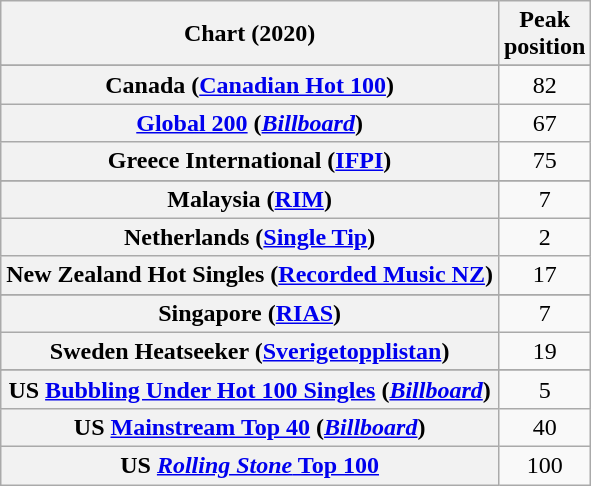<table class="wikitable sortable plainrowheaders" style="text-align:center">
<tr>
<th scope="col">Chart (2020)</th>
<th scope="col">Peak<br>position</th>
</tr>
<tr>
</tr>
<tr>
</tr>
<tr>
</tr>
<tr>
<th scope="row">Canada (<a href='#'>Canadian Hot 100</a>)</th>
<td>82</td>
</tr>
<tr>
<th scope="row"><a href='#'>Global 200</a> (<em><a href='#'>Billboard</a></em>)</th>
<td>67</td>
</tr>
<tr>
<th scope="row">Greece International (<a href='#'>IFPI</a>)</th>
<td>75</td>
</tr>
<tr>
</tr>
<tr>
<th scope="row">Malaysia (<a href='#'>RIM</a>)</th>
<td>7</td>
</tr>
<tr>
<th scope="row">Netherlands (<a href='#'>Single Tip</a>)</th>
<td>2</td>
</tr>
<tr>
<th scope="row">New Zealand Hot Singles (<a href='#'>Recorded Music NZ</a>)</th>
<td>17</td>
</tr>
<tr>
</tr>
<tr>
</tr>
<tr>
<th scope="row">Singapore (<a href='#'>RIAS</a>)</th>
<td>7</td>
</tr>
<tr>
<th scope="row">Sweden Heatseeker (<a href='#'>Sverigetopplistan</a>)</th>
<td>19</td>
</tr>
<tr>
</tr>
<tr>
<th scope="row">US <a href='#'>Bubbling Under Hot 100 Singles</a> (<em><a href='#'>Billboard</a></em>)</th>
<td>5</td>
</tr>
<tr>
<th scope="row">US <a href='#'>Mainstream Top 40</a> (<em><a href='#'>Billboard</a></em>)</th>
<td>40</td>
</tr>
<tr>
<th scope="row">US <a href='#'><em>Rolling Stone</em> Top 100</a></th>
<td>100</td>
</tr>
</table>
